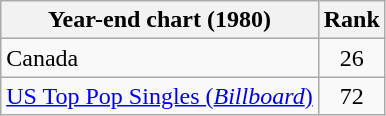<table class="wikitable">
<tr>
<th>Year-end chart (1980)</th>
<th>Rank</th>
</tr>
<tr>
<td>Canada </td>
<td align="center">26</td>
</tr>
<tr>
<td><a href='#'>US Top Pop Singles (<em>Billboard</em>)</a></td>
<td align="center">72</td>
</tr>
</table>
